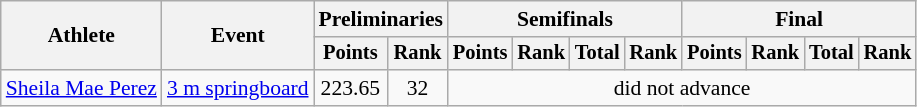<table class=wikitable style="font-size:90%">
<tr>
<th rowspan="2">Athlete</th>
<th rowspan="2">Event</th>
<th colspan="2">Preliminaries</th>
<th colspan="4">Semifinals</th>
<th colspan="4">Final</th>
</tr>
<tr style="font-size:95%">
<th>Points</th>
<th>Rank</th>
<th>Points</th>
<th>Rank</th>
<th>Total</th>
<th>Rank</th>
<th>Points</th>
<th>Rank</th>
<th>Total</th>
<th>Rank</th>
</tr>
<tr align=center>
<td align=left><a href='#'>Sheila Mae Perez</a></td>
<td align=left><a href='#'>3 m springboard</a></td>
<td>223.65</td>
<td>32</td>
<td colspan=8>did not advance</td>
</tr>
</table>
